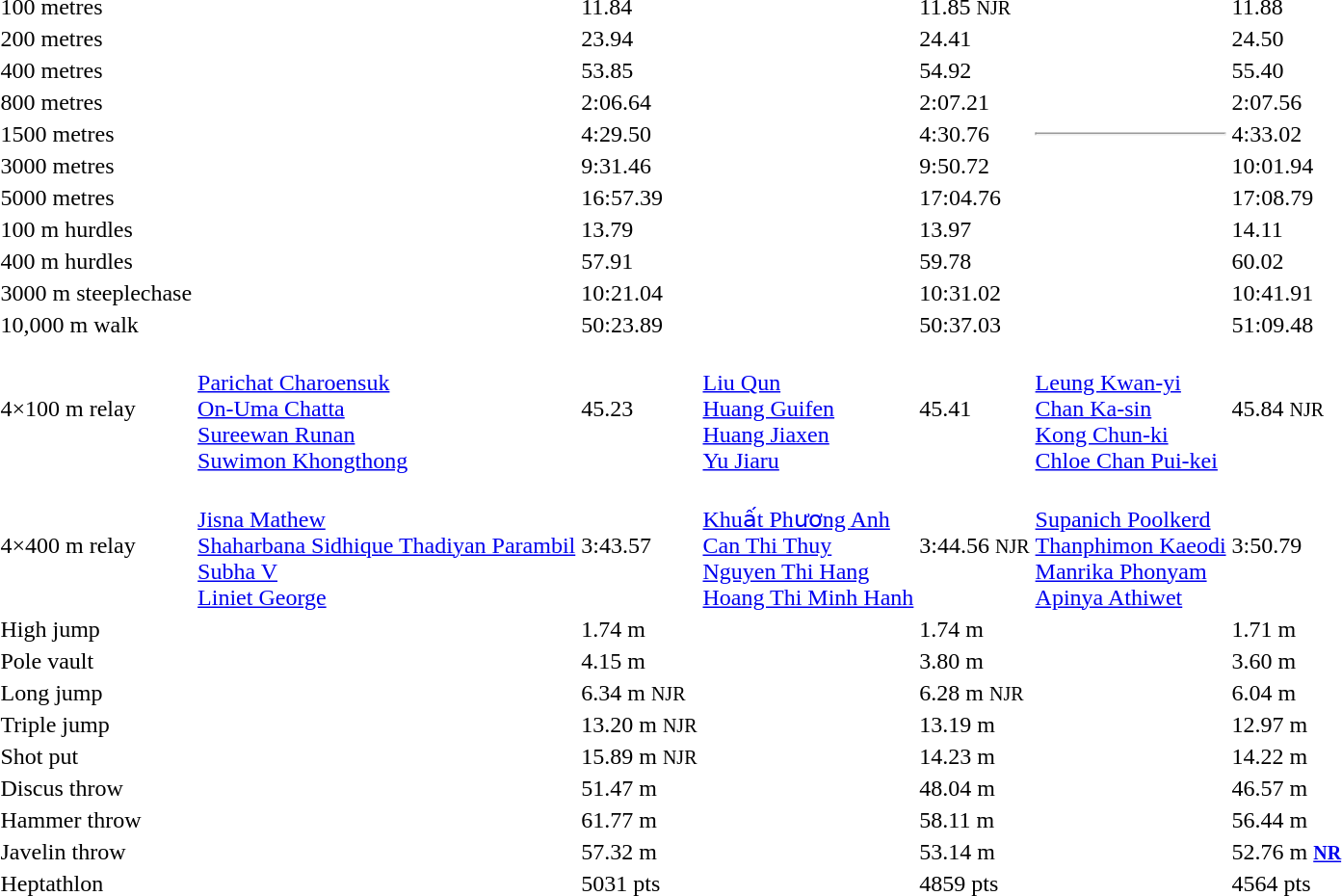<table>
<tr>
<td>100 metres</td>
<td></td>
<td>11.84</td>
<td></td>
<td>11.85 <small>NJR</small></td>
<td></td>
<td>11.88</td>
</tr>
<tr>
<td>200 metres</td>
<td></td>
<td>23.94</td>
<td></td>
<td>24.41</td>
<td></td>
<td>24.50</td>
</tr>
<tr>
<td>400 metres</td>
<td></td>
<td>53.85</td>
<td></td>
<td>54.92</td>
<td></td>
<td>55.40</td>
</tr>
<tr>
<td>800 metres</td>
<td></td>
<td>2:06.64</td>
<td></td>
<td>2:07.21</td>
<td></td>
<td>2:07.56</td>
</tr>
<tr>
<td>1500 metres</td>
<td></td>
<td>4:29.50</td>
<td></td>
<td>4:30.76</td>
<td><hr></td>
<td>4:33.02</td>
</tr>
<tr>
<td>3000 metres</td>
<td></td>
<td>9:31.46</td>
<td></td>
<td>9:50.72</td>
<td></td>
<td>10:01.94</td>
</tr>
<tr>
<td>5000 metres</td>
<td></td>
<td>16:57.39</td>
<td></td>
<td>17:04.76</td>
<td></td>
<td>17:08.79</td>
</tr>
<tr>
<td>100 m hurdles</td>
<td></td>
<td>13.79</td>
<td></td>
<td>13.97</td>
<td></td>
<td>14.11</td>
</tr>
<tr>
<td>400 m hurdles</td>
<td></td>
<td>57.91</td>
<td></td>
<td>59.78</td>
<td></td>
<td>60.02</td>
</tr>
<tr>
<td>3000 m steeplechase</td>
<td></td>
<td>10:21.04 </td>
<td></td>
<td>10:31.02</td>
<td></td>
<td>10:41.91</td>
</tr>
<tr>
<td>10,000 m walk</td>
<td></td>
<td>50:23.89</td>
<td></td>
<td>50:37.03</td>
<td></td>
<td>51:09.48</td>
</tr>
<tr>
<td>4×100 m relay</td>
<td><br><a href='#'>Parichat Charoensuk</a><br><a href='#'>On-Uma Chatta </a><br><a href='#'>Sureewan Runan</a><br><a href='#'>Suwimon Khongthong</a></td>
<td>45.23</td>
<td><br><a href='#'>Liu Qun</a><br><a href='#'>Huang Guifen</a><br><a href='#'>Huang Jiaxen</a><br><a href='#'>Yu Jiaru</a></td>
<td>45.41</td>
<td><br><a href='#'>Leung Kwan-yi</a><br><a href='#'>Chan Ka-sin</a><br><a href='#'>Kong Chun-ki</a><br><a href='#'>Chloe Chan Pui-kei</a></td>
<td>45.84 <small>NJR</small></td>
</tr>
<tr>
<td>4×400 m relay</td>
<td><br><a href='#'>Jisna Mathew</a><br><a href='#'>Shaharbana Sidhique Thadiyan Parambil</a><br><a href='#'>Subha V</a><br><a href='#'>Liniet George</a></td>
<td>3:43.57</td>
<td><br><a href='#'>Khuất Phương Anh</a><br><a href='#'>Can Thi Thuy</a><br><a href='#'>Nguyen Thi Hang</a><br><a href='#'>Hoang Thi Minh Hanh</a></td>
<td>3:44.56 <small>NJR</small></td>
<td><br><a href='#'>Supanich Poolkerd</a><br><a href='#'>Thanphimon Kaeodi</a><br><a href='#'>Manrika Phonyam</a><br><a href='#'>Apinya Athiwet</a></td>
<td>3:50.79</td>
</tr>
<tr>
<td>High jump</td>
<td></td>
<td>1.74 m</td>
<td></td>
<td>1.74 m</td>
<td></td>
<td>1.71 m</td>
</tr>
<tr>
<td>Pole vault</td>
<td></td>
<td>4.15 m</td>
<td></td>
<td>3.80 m</td>
<td></td>
<td>3.60 m</td>
</tr>
<tr>
<td>Long jump</td>
<td></td>
<td>6.34 m <small>NJR</small></td>
<td></td>
<td>6.28 m <small>NJR</small></td>
<td></td>
<td>6.04 m</td>
</tr>
<tr>
<td>Triple jump</td>
<td></td>
<td>13.20 m <small>NJR</small></td>
<td></td>
<td>13.19 m</td>
<td></td>
<td>12.97 m</td>
</tr>
<tr>
<td>Shot put</td>
<td></td>
<td>15.89 m <small>NJR</small></td>
<td></td>
<td>14.23 m</td>
<td></td>
<td>14.22 m</td>
</tr>
<tr>
<td>Discus throw</td>
<td></td>
<td>51.47 m</td>
<td></td>
<td>48.04 m</td>
<td></td>
<td>46.57 m</td>
</tr>
<tr>
<td>Hammer throw</td>
<td></td>
<td>61.77 m</td>
<td></td>
<td>58.11 m</td>
<td></td>
<td>56.44 m</td>
</tr>
<tr>
<td>Javelin throw</td>
<td></td>
<td>57.32 m</td>
<td></td>
<td>53.14 m</td>
<td></td>
<td>52.76 m <small><strong><a href='#'>NR</a></strong></small></td>
</tr>
<tr>
<td>Heptathlon</td>
<td></td>
<td>5031 pts</td>
<td></td>
<td>4859 pts</td>
<td></td>
<td>4564 pts</td>
</tr>
</table>
